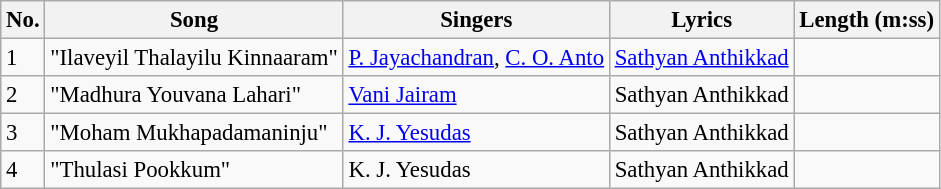<table class="wikitable" style="font-size:95%;">
<tr>
<th>No.</th>
<th>Song</th>
<th>Singers</th>
<th>Lyrics</th>
<th>Length (m:ss)</th>
</tr>
<tr>
<td>1</td>
<td>"Ilaveyil Thalayilu Kinnaaram"</td>
<td><a href='#'>P. Jayachandran</a>, <a href='#'>C. O. Anto</a></td>
<td><a href='#'>Sathyan Anthikkad</a></td>
<td></td>
</tr>
<tr>
<td>2</td>
<td>"Madhura Youvana Lahari"</td>
<td><a href='#'>Vani Jairam</a></td>
<td>Sathyan Anthikkad</td>
<td></td>
</tr>
<tr>
<td>3</td>
<td>"Moham Mukhapadamaninju"</td>
<td><a href='#'>K. J. Yesudas</a></td>
<td>Sathyan Anthikkad</td>
<td></td>
</tr>
<tr>
<td>4</td>
<td>"Thulasi Pookkum"</td>
<td>K. J. Yesudas</td>
<td>Sathyan Anthikkad</td>
<td></td>
</tr>
</table>
